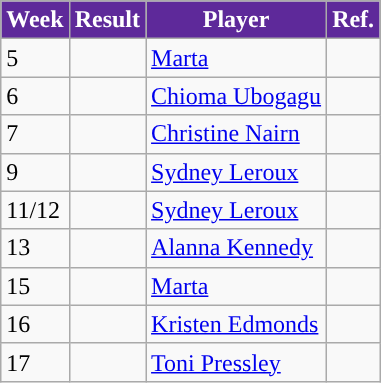<table class="wikitable">
<tr>
<th style="background:#5E299A; color:white;">Week</th>
<th style="background:#5E299A; color:white;">Result</th>
<th style="background:#5E299A; color:white;">Player</th>
<th style="background:#5E299A; color:white;">Ref.</th>
</tr>
<tr>
<td>5</td>
<td></td>
<td> <a href='#'>Marta</a></td>
<td></td>
</tr>
<tr>
<td>6</td>
<td></td>
<td> <a href='#'>Chioma Ubogagu</a></td>
<td></td>
</tr>
<tr>
<td>7</td>
<td></td>
<td> <a href='#'>Christine Nairn</a></td>
<td></td>
</tr>
<tr>
<td>9</td>
<td></td>
<td> <a href='#'>Sydney Leroux</a></td>
<td></td>
</tr>
<tr>
<td>11/12</td>
<td></td>
<td> <a href='#'>Sydney Leroux</a></td>
<td></td>
</tr>
<tr>
<td>13</td>
<td></td>
<td> <a href='#'>Alanna Kennedy</a></td>
<td></td>
</tr>
<tr>
<td>15</td>
<td></td>
<td> <a href='#'>Marta</a></td>
<td></td>
</tr>
<tr>
<td>16</td>
<td></td>
<td> <a href='#'>Kristen Edmonds</a></td>
<td></td>
</tr>
<tr>
<td>17</td>
<td></td>
<td> <a href='#'>Toni Pressley</a></td>
<td></td>
</tr>
</table>
